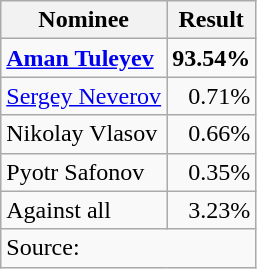<table class=wikitable style=text-align:right>
<tr>
<th>Nominee</th>
<th>Result</th>
</tr>
<tr>
<td align=left><strong><a href='#'>Aman Tuleyev</a></strong></td>
<td><strong>93.54%</strong></td>
</tr>
<tr>
<td align=left><a href='#'>Sergey Neverov</a></td>
<td>0.71%</td>
</tr>
<tr>
<td align=left>Nikolay Vlasov</td>
<td>0.66%</td>
</tr>
<tr>
<td align=left>Pyotr Safonov</td>
<td>0.35%</td>
</tr>
<tr>
<td align=left>Against all</td>
<td>3.23%</td>
</tr>
<tr>
<td align=left colspan=6>Source: </td>
</tr>
</table>
